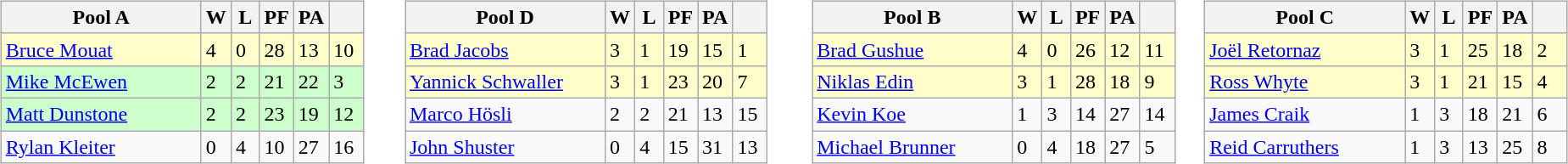<table table>
<tr>
<td valign=top width=10%><br><table class=wikitable>
<tr>
<th width=150>Pool A</th>
<th width=15>W</th>
<th width=15>L</th>
<th width=15>PF</th>
<th width=15>PA</th>
<th width=20></th>
</tr>
<tr bgcolor=#ffffcc>
<td> <a href='#'>Bruce Mouat</a></td>
<td>4</td>
<td>0</td>
<td>28</td>
<td>13</td>
<td>10</td>
</tr>
<tr bgcolor=#ccffcc>
<td> <a href='#'>Mike McEwen</a></td>
<td>2</td>
<td>2</td>
<td>21</td>
<td>22</td>
<td>3</td>
</tr>
<tr bgcolor=#ccffcc>
<td> <a href='#'>Matt Dunstone</a></td>
<td>2</td>
<td>2</td>
<td>23</td>
<td>19</td>
<td>12</td>
</tr>
<tr>
<td> <a href='#'>Rylan Kleiter</a></td>
<td>0</td>
<td>4</td>
<td>10</td>
<td>27</td>
<td>16</td>
</tr>
</table>
</td>
<td valign=top width=10%><br><table class=wikitable>
<tr>
<th width=150>Pool D</th>
<th width=15>W</th>
<th width=15>L</th>
<th width=15>PF</th>
<th width=15>PA</th>
<th width=20></th>
</tr>
<tr bgcolor=#ffffcc>
<td> <a href='#'>Brad Jacobs</a></td>
<td>3</td>
<td>1</td>
<td>19</td>
<td>15</td>
<td>1</td>
</tr>
<tr bgcolor=#ffffcc>
<td> <a href='#'>Yannick Schwaller</a></td>
<td>3</td>
<td>1</td>
<td>23</td>
<td>20</td>
<td>7</td>
</tr>
<tr>
<td> <a href='#'>Marco Hösli</a></td>
<td>2</td>
<td>2</td>
<td>21</td>
<td>13</td>
<td>15</td>
</tr>
<tr>
<td> <a href='#'>John Shuster</a></td>
<td>0</td>
<td>4</td>
<td>15</td>
<td>31</td>
<td>13</td>
</tr>
</table>
</td>
<td valign=top width=10%><br><table class=wikitable>
<tr>
<th width=150>Pool B</th>
<th width=15>W</th>
<th width=15>L</th>
<th width=15>PF</th>
<th width=15>PA</th>
<th width=20></th>
</tr>
<tr bgcolor=#ffffcc>
<td> <a href='#'>Brad Gushue</a></td>
<td>4</td>
<td>0</td>
<td>26</td>
<td>12</td>
<td>11</td>
</tr>
<tr bgcolor=#ffffcc>
<td> <a href='#'>Niklas Edin</a></td>
<td>3</td>
<td>1</td>
<td>28</td>
<td>18</td>
<td>9</td>
</tr>
<tr>
<td> <a href='#'>Kevin Koe</a></td>
<td>1</td>
<td>3</td>
<td>14</td>
<td>27</td>
<td>14</td>
</tr>
<tr>
<td> <a href='#'>Michael Brunner</a></td>
<td>0</td>
<td>4</td>
<td>18</td>
<td>27</td>
<td>5</td>
</tr>
</table>
</td>
<td valign=top width=10%><br><table class=wikitable>
<tr>
<th width=150>Pool C</th>
<th width=15>W</th>
<th width=15>L</th>
<th width=15>PF</th>
<th width=15>PA</th>
<th width=20></th>
</tr>
<tr bgcolor=#ffffcc>
<td> <a href='#'>Joël Retornaz</a></td>
<td>3</td>
<td>1</td>
<td>25</td>
<td>18</td>
<td>2</td>
</tr>
<tr bgcolor=#ffffcc>
<td> <a href='#'>Ross Whyte</a></td>
<td>3</td>
<td>1</td>
<td>21</td>
<td>15</td>
<td>4</td>
</tr>
<tr>
<td> <a href='#'>James Craik</a></td>
<td>1</td>
<td>3</td>
<td>18</td>
<td>21</td>
<td>6</td>
</tr>
<tr>
<td> <a href='#'>Reid Carruthers</a></td>
<td>1</td>
<td>3</td>
<td>13</td>
<td>25</td>
<td>8</td>
</tr>
</table>
</td>
</tr>
</table>
